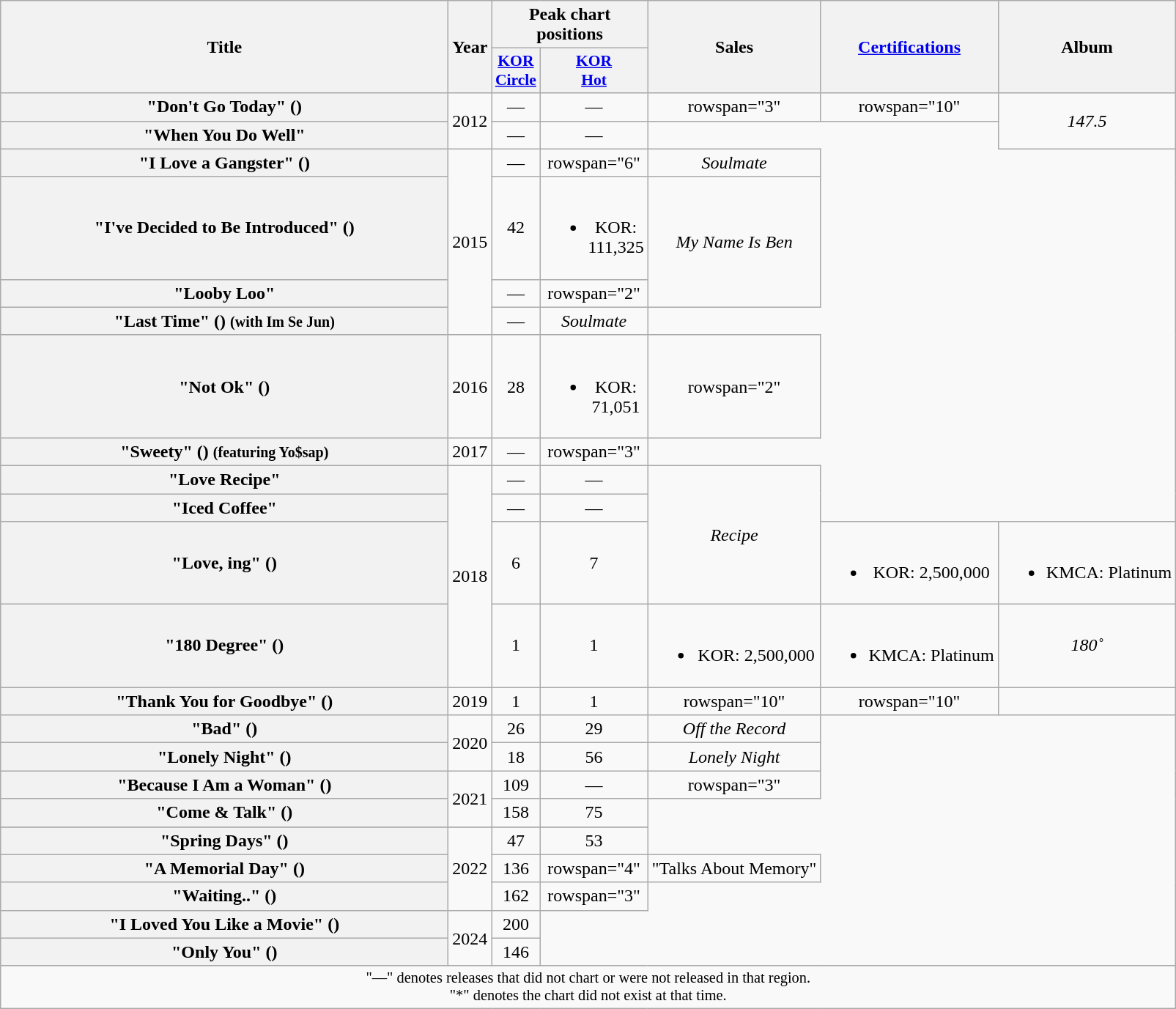<table class="wikitable plainrowheaders" style="text-align:center">
<tr>
<th scope="col" rowspan="2" style="width:25em;">Title</th>
<th scope="col" rowspan="2">Year</th>
<th scope="col" colspan="2">Peak chart positions</th>
<th scope="col" rowspan="2">Sales</th>
<th scope="col" rowspan="2"><a href='#'>Certifications</a></th>
<th scope="col" rowspan="2">Album</th>
</tr>
<tr>
<th scope="col" style="width:2.5em;font-size:90%;"><a href='#'>KOR<br>Circle</a><br></th>
<th scope="col" style="width:2.5em;font-size:90%;"><a href='#'>KOR<br>Hot</a></th>
</tr>
<tr>
<th scope="row">"Don't Go Today" ()</th>
<td rowspan="2">2012</td>
<td>—</td>
<td>—</td>
<td>rowspan="3" </td>
<td>rowspan="10" </td>
<td rowspan="2"><em>147.5</em></td>
</tr>
<tr>
<th scope="row">"When You Do Well"</th>
<td>—</td>
<td>—</td>
</tr>
<tr>
<th scope="row">"I Love a Gangster" ()</th>
<td rowspan="4">2015</td>
<td>—</td>
<td>rowspan="6" </td>
<td><em>Soulmate</em></td>
</tr>
<tr>
<th scope="row">"I've Decided to Be Introduced" ()</th>
<td>42</td>
<td><br><ul><li>KOR: 111,325</li></ul></td>
<td rowspan="2"><em>My Name Is Ben</em></td>
</tr>
<tr>
<th scope="row">"Looby Loo"</th>
<td>—</td>
<td>rowspan="2" </td>
</tr>
<tr>
<th scope="row">"Last Time" () <small>(with Im Se Jun) </small></th>
<td>—</td>
<td><em>Soulmate</em></td>
</tr>
<tr>
<th scope="row">"Not Ok" ()</th>
<td>2016</td>
<td>28</td>
<td><br><ul><li>KOR: 71,051</li></ul></td>
<td>rowspan="2" </td>
</tr>
<tr>
<th scope="row">"Sweety" () <small>(featuring Yo$sap)</small></th>
<td>2017</td>
<td>—</td>
<td>rowspan="3" </td>
</tr>
<tr>
<th scope="row">"Love Recipe"</th>
<td rowspan="4">2018</td>
<td>—</td>
<td>—</td>
<td rowspan="3"><em>Recipe</em></td>
</tr>
<tr>
<th scope="row">"Iced Coffee"</th>
<td>—</td>
<td>—</td>
</tr>
<tr>
<th scope="row">"Love, ing" ()</th>
<td>6</td>
<td>7</td>
<td><br><ul><li>KOR: 2,500,000</li></ul></td>
<td><br><ul><li>KMCA: Platinum</li></ul></td>
</tr>
<tr>
<th scope="row">"180 Degree" ()</th>
<td>1</td>
<td>1</td>
<td><br><ul><li>KOR: 2,500,000</li></ul></td>
<td><br><ul><li>KMCA: Platinum</li></ul></td>
<td><em>180˚</em></td>
</tr>
<tr>
<th scope="row">"Thank You for Goodbye" ()</th>
<td>2019</td>
<td>1</td>
<td>1</td>
<td>rowspan="10" </td>
<td>rowspan="10" </td>
<td></td>
</tr>
<tr>
<th scope="row">"Bad" ()</th>
<td rowspan="2">2020</td>
<td>26</td>
<td>29</td>
<td><em>Off the Record</em></td>
</tr>
<tr>
<th scope="row">"Lonely Night" ()</th>
<td>18</td>
<td>56</td>
<td><em>Lonely Night</em></td>
</tr>
<tr>
<th scope="row">"Because I Am a Woman" ()</th>
<td rowspan="2">2021</td>
<td>109</td>
<td>—</td>
<td>rowspan="3" </td>
</tr>
<tr>
<th scope="row">"Come & Talk" ()</th>
<td>158</td>
<td>75</td>
</tr>
<tr>
</tr>
<tr>
<th scope="row">"Spring Days" ()</th>
<td rowspan="3">2022</td>
<td>47</td>
<td>53</td>
</tr>
<tr>
<th scope="row">"A Memorial Day" ()</th>
<td>136</td>
<td>rowspan="4" </td>
<td>"Talks About Memory"</td>
</tr>
<tr>
<th scope="row">"Waiting.." ()</th>
<td>162</td>
<td>rowspan="3" </td>
</tr>
<tr>
<th scope="row">"I Loved You Like a Movie" ()</th>
<td rowspan="2">2024</td>
<td>200</td>
</tr>
<tr>
<th scope="row">"Only You" ()</th>
<td>146</td>
</tr>
<tr>
<td colspan="7" style="font-size:85%;">"—" denotes releases that did not chart or were not released in that region.<br>"*" denotes the chart did not exist at that time.</td>
</tr>
</table>
